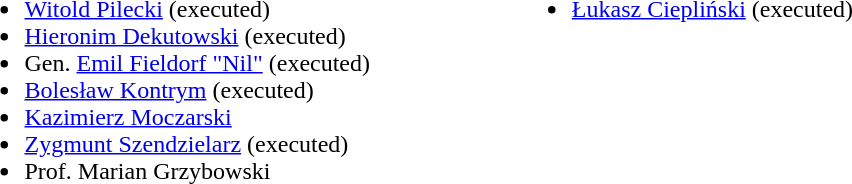<table>
<tr>
<td valign="Top"><br><ul><li><a href='#'>Witold Pilecki</a> (executed)</li><li><a href='#'>Hieronim Dekutowski</a> (executed)</li><li>Gen. <a href='#'>Emil Fieldorf "Nil"</a> (executed)</li><li><a href='#'>Bolesław Kontrym</a> (executed)</li><li><a href='#'>Kazimierz Moczarski</a></li><li><a href='#'>Zygmunt Szendzielarz</a> (executed)</li><li>Prof. Marian Grzybowski</li></ul></td>
<td width="15%"></td>
<td valign="Top"><br><ul><li><a href='#'>Łukasz Ciepliński</a> (executed)</li></ul></td>
</tr>
</table>
